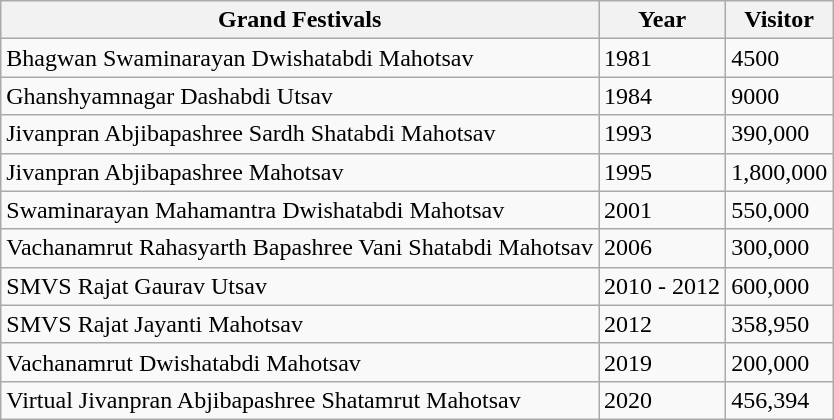<table class="wikitable sortable">
<tr>
<th>Grand Festivals</th>
<th>Year</th>
<th>Visitor</th>
</tr>
<tr>
<td>Bhagwan Swaminarayan Dwishatabdi Mahotsav</td>
<td>1981</td>
<td>4500</td>
</tr>
<tr>
<td>Ghanshyamnagar Dashabdi Utsav</td>
<td>1984</td>
<td>9000</td>
</tr>
<tr>
<td>Jivanpran Abjibapashree Sardh Shatabdi Mahotsav</td>
<td>1993</td>
<td>390,000</td>
</tr>
<tr>
<td>Jivanpran Abjibapashree  Mahotsav</td>
<td>1995</td>
<td>1,800,000</td>
</tr>
<tr>
<td>Swaminarayan Mahamantra Dwishatabdi Mahotsav</td>
<td>2001</td>
<td>550,000</td>
</tr>
<tr>
<td>Vachanamrut Rahasyarth Bapashree Vani Shatabdi Mahotsav</td>
<td>2006</td>
<td>300,000</td>
</tr>
<tr>
<td>SMVS Rajat Gaurav Utsav</td>
<td>2010 - 2012</td>
<td>600,000</td>
</tr>
<tr>
<td>SMVS Rajat Jayanti Mahotsav</td>
<td>2012</td>
<td>358,950</td>
</tr>
<tr>
<td>Vachanamrut Dwishatabdi Mahotsav</td>
<td>2019</td>
<td>200,000</td>
</tr>
<tr>
<td>Virtual Jivanpran Abjibapashree Shatamrut Mahotsav</td>
<td>2020</td>
<td>456,394</td>
</tr>
</table>
